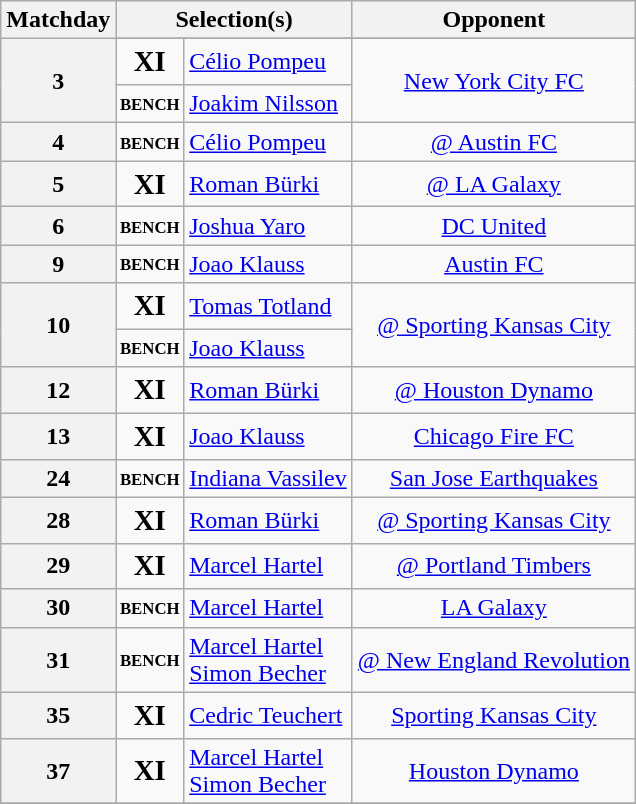<table class="wikitable plainrowheaders" style="text-align: center">
<tr>
<th scope=col>Matchday</th>
<th scope=col colspan=2>Selection(s)</th>
<th scope=col>Opponent</th>
</tr>
<tr>
<th rowspan=3>3</th>
</tr>
<tr>
<td style="font-size:120%"><strong>XI</strong></td>
<td align=left style="white-space: nowrap"> <a href='#'>Célio Pompeu</a></td>
<td rowspan=2><a href='#'>New York City FC</a></td>
</tr>
<tr>
<td style="font-size:70%"><strong>BENCH</strong></td>
<td align=left style="white-space: nowrap"> <a href='#'>Joakim Nilsson</a></td>
</tr>
<tr>
<th>4</th>
<td style="font-size:70%"><strong>BENCH</strong></td>
<td align=left style="white-space: nowrap"> <a href='#'>Célio Pompeu</a></td>
<td><a href='#'>@ Austin FC</a></td>
</tr>
<tr>
<th>5</th>
<td style="font-size:120%"><strong>XI</strong></td>
<td align=left style="white-space: nowrap"> <a href='#'>Roman Bürki</a></td>
<td><a href='#'>@ LA Galaxy</a></td>
</tr>
<tr>
<th>6</th>
<td style="font-size:70%"><strong>BENCH</strong></td>
<td align=left style="white-space: nowrap"> <a href='#'>Joshua Yaro</a></td>
<td><a href='#'>DC United</a></td>
</tr>
<tr>
<th>9</th>
<td style="font-size:70%"><strong>BENCH</strong></td>
<td align=left style="white-space: nowrap"> <a href='#'>Joao Klauss</a></td>
<td><a href='#'>Austin FC</a></td>
</tr>
<tr>
<th rowspan=2>10</th>
<td style="font-size:120%"><strong>XI</strong></td>
<td align=left style="white-space: nowrap"> <a href='#'>Tomas Totland</a></td>
<td rowspan=2><a href='#'>@ Sporting Kansas City</a></td>
</tr>
<tr>
<td style="font-size:70%"><strong>BENCH</strong></td>
<td align=left style="white-space: nowrap"> <a href='#'>Joao Klauss</a></td>
</tr>
<tr>
<th>12</th>
<td style="font-size:120%"><strong>XI</strong></td>
<td align=left style="white-space: nowrap"> <a href='#'>Roman Bürki</a></td>
<td><a href='#'>@ Houston Dynamo</a></td>
</tr>
<tr>
<th>13</th>
<td style="font-size:120%"><strong>XI</strong></td>
<td align=left style="white-space: nowrap"> <a href='#'>Joao Klauss</a></td>
<td><a href='#'>Chicago Fire FC</a></td>
</tr>
<tr>
<th>24</th>
<td style="font-size:70%"><strong>BENCH</strong></td>
<td align=left style="white-space: nowrap"> <a href='#'>Indiana Vassilev</a></td>
<td><a href='#'>San Jose Earthquakes</a></td>
</tr>
<tr>
<th>28</th>
<td style="font-size:120%"><strong>XI</strong></td>
<td align=left style="white-space: nowrap"> <a href='#'>Roman Bürki</a></td>
<td><a href='#'>@ Sporting Kansas City</a></td>
</tr>
<tr>
<th>29</th>
<td style="font-size:120%"><strong>XI</strong></td>
<td align=left style="white-space: nowrap"> <a href='#'>Marcel Hartel</a></td>
<td><a href='#'>@ Portland Timbers</a></td>
</tr>
<tr>
<th>30</th>
<td style="font-size:70%"><strong>BENCH</strong></td>
<td align=left style="white-space: nowrap"> <a href='#'>Marcel Hartel</a></td>
<td><a href='#'>LA Galaxy</a></td>
</tr>
<tr>
<th>31</th>
<td style="font-size:70%"><strong>BENCH</strong></td>
<td align=left style="white-space: nowrap"> <a href='#'>Marcel Hartel</a><br> <a href='#'>Simon Becher</a></td>
<td><a href='#'>@ New England Revolution</a></td>
</tr>
<tr>
<th>35</th>
<td style="font-size:120%"><strong>XI</strong></td>
<td align=left style="white-space: nowrap"> <a href='#'>Cedric Teuchert</a></td>
<td><a href='#'>Sporting Kansas City</a></td>
</tr>
<tr>
<th>37</th>
<td style="font-size:120%"><strong>XI</strong></td>
<td align=left style="white-space: nowrap"> <a href='#'>Marcel Hartel</a><br> <a href='#'>Simon Becher</a></td>
<td><a href='#'>Houston Dynamo</a></td>
</tr>
<tr>
</tr>
</table>
